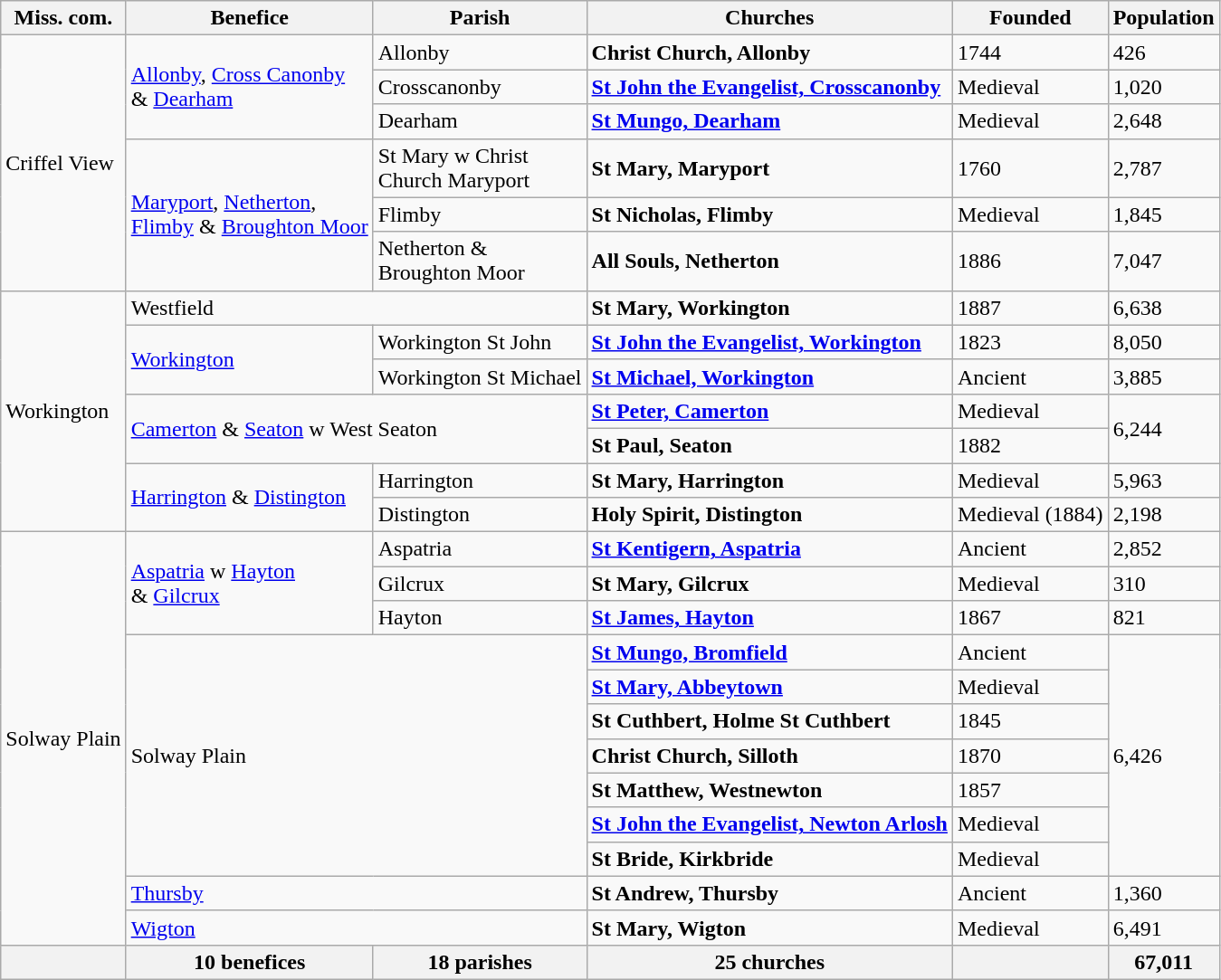<table class="wikitable">
<tr>
<th>Miss. com.</th>
<th>Benefice</th>
<th>Parish</th>
<th>Churches</th>
<th>Founded</th>
<th>Population</th>
</tr>
<tr>
<td rowspan="6">Criffel View</td>
<td rowspan="3"><a href='#'>Allonby</a>, <a href='#'>Cross Canonby</a><br>& <a href='#'>Dearham</a></td>
<td>Allonby</td>
<td><strong>Christ Church, Allonby</strong></td>
<td>1744</td>
<td>426</td>
</tr>
<tr>
<td>Crosscanonby</td>
<td><a href='#'><strong>St John the Evangelist, Crosscanonby</strong></a></td>
<td>Medieval</td>
<td>1,020</td>
</tr>
<tr>
<td>Dearham</td>
<td><a href='#'><strong>St Mungo, Dearham</strong></a></td>
<td>Medieval</td>
<td>2,648</td>
</tr>
<tr>
<td rowspan="3"><a href='#'>Maryport</a>, <a href='#'>Netherton</a>, <br><a href='#'>Flimby</a> & <a href='#'>Broughton Moor</a></td>
<td>St Mary w Christ <br>Church Maryport</td>
<td><strong>St Mary, Maryport</strong></td>
<td>1760</td>
<td>2,787</td>
</tr>
<tr>
<td>Flimby</td>
<td><strong>St Nicholas, Flimby</strong></td>
<td>Medieval</td>
<td>1,845</td>
</tr>
<tr>
<td>Netherton &<br>Broughton Moor</td>
<td><strong>All Souls, Netherton</strong></td>
<td>1886</td>
<td>7,047</td>
</tr>
<tr>
<td rowspan="7">Workington</td>
<td colspan="2">Westfield</td>
<td><strong>St Mary, Workington</strong></td>
<td>1887</td>
<td>6,638</td>
</tr>
<tr>
<td rowspan="2"><a href='#'>Workington</a></td>
<td>Workington St John</td>
<td><a href='#'><strong>St John the Evangelist, Workington</strong></a></td>
<td>1823</td>
<td>8,050</td>
</tr>
<tr>
<td>Workington St Michael</td>
<td><a href='#'><strong>St Michael, Workington</strong></a></td>
<td>Ancient</td>
<td>3,885</td>
</tr>
<tr>
<td colspan="2" rowspan="2"><a href='#'>Camerton</a> & <a href='#'>Seaton</a> w West Seaton</td>
<td><a href='#'><strong>St Peter, Camerton</strong></a></td>
<td>Medieval</td>
<td rowspan="2">6,244</td>
</tr>
<tr>
<td><strong>St Paul, Seaton</strong></td>
<td>1882</td>
</tr>
<tr>
<td rowspan="2"><a href='#'>Harrington</a> & <a href='#'>Distington</a></td>
<td>Harrington</td>
<td><strong>St Mary, Harrington</strong></td>
<td>Medieval</td>
<td>5,963</td>
</tr>
<tr>
<td>Distington</td>
<td><strong>Holy Spirit, Distington</strong></td>
<td>Medieval (1884)</td>
<td>2,198</td>
</tr>
<tr>
<td rowspan="12">Solway Plain</td>
<td rowspan="3"><a href='#'>Aspatria</a> w <a href='#'>Hayton</a> <br>& <a href='#'>Gilcrux</a></td>
<td>Aspatria</td>
<td><a href='#'><strong>St Kentigern, Aspatria</strong></a></td>
<td>Ancient</td>
<td>2,852</td>
</tr>
<tr>
<td>Gilcrux</td>
<td><strong>St Mary, Gilcrux</strong></td>
<td>Medieval</td>
<td>310</td>
</tr>
<tr>
<td>Hayton</td>
<td><a href='#'><strong>St James, Hayton</strong></a></td>
<td>1867</td>
<td>821</td>
</tr>
<tr>
<td colspan="2" rowspan="7">Solway Plain</td>
<td><a href='#'><strong>St Mungo, Bromfield</strong></a></td>
<td>Ancient</td>
<td rowspan="7">6,426</td>
</tr>
<tr>
<td><a href='#'><strong>St Mary, Abbeytown</strong></a></td>
<td>Medieval</td>
</tr>
<tr>
<td><strong>St Cuthbert, Holme St Cuthbert</strong></td>
<td>1845</td>
</tr>
<tr>
<td><strong>Christ Church, Silloth</strong></td>
<td>1870</td>
</tr>
<tr>
<td><strong>St Matthew, Westnewton</strong></td>
<td>1857</td>
</tr>
<tr>
<td><a href='#'><strong>St John the Evangelist, Newton Arlosh</strong></a></td>
<td>Medieval</td>
</tr>
<tr>
<td><strong>St Bride, Kirkbride</strong></td>
<td>Medieval</td>
</tr>
<tr>
<td colspan="2"><a href='#'>Thursby</a></td>
<td><strong>St Andrew, Thursby</strong></td>
<td>Ancient</td>
<td>1,360</td>
</tr>
<tr>
<td colspan="2"><a href='#'>Wigton</a></td>
<td><strong>St Mary, Wigton</strong></td>
<td>Medieval</td>
<td>6,491</td>
</tr>
<tr>
<th></th>
<th>10 benefices</th>
<th>18 parishes</th>
<th>25 churches</th>
<th></th>
<th>67,011</th>
</tr>
</table>
